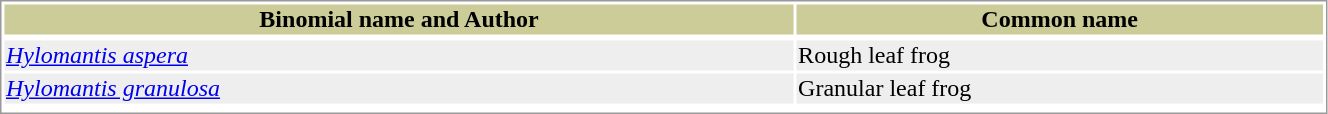<table style="text-align:left; border:1px solid #999999; width: 70%">
<tr style="background:#CCCC99; text-align: center; ">
<th style="width: 60%; ">Binomial name and Author</th>
<th style="width: 40%; ">Common name</th>
</tr>
<tr>
</tr>
<tr style="background:#EEEEEE;">
<td><em><a href='#'>Hylomantis aspera</a></em> </td>
<td>Rough leaf frog</td>
</tr>
<tr style="background:#EEEEEE;">
<td><em><a href='#'>Hylomantis granulosa</a></em> </td>
<td>Granular leaf frog</td>
</tr>
<tr style="background:#EEEEEE;">
</tr>
<tr>
</tr>
</table>
